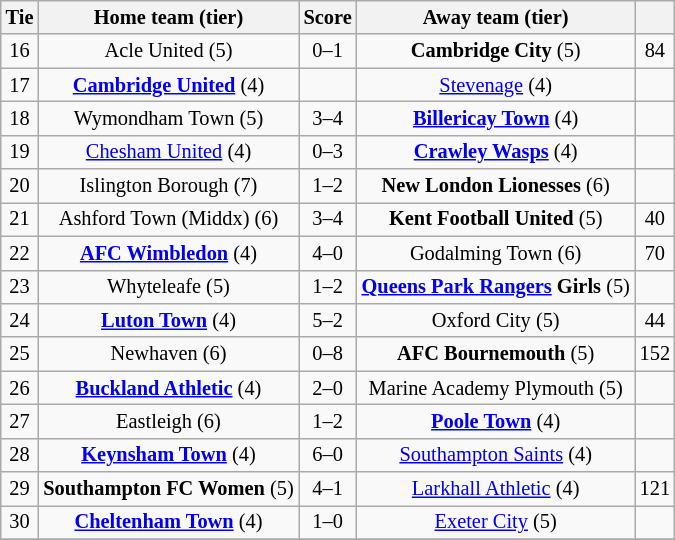<table class="wikitable" style="text-align:center; font-size:85%">
<tr>
<th>Tie</th>
<th>Home team (tier)</th>
<th>Score</th>
<th>Away team (tier)</th>
<th></th>
</tr>
<tr>
<td>16</td>
<td>Acle United (5)</td>
<td>0–1</td>
<td><strong>Cambridge City</strong> (5)</td>
<td>84</td>
</tr>
<tr>
<td>17</td>
<td><strong><a href='#'>Cambridge United</a></strong> (4)</td>
<td></td>
<td><a href='#'>Stevenage</a> (4)</td>
<td></td>
</tr>
<tr>
<td>18</td>
<td>Wymondham Town (5)</td>
<td>3–4</td>
<td><strong><a href='#'>Billericay Town</a></strong> (4)</td>
<td></td>
</tr>
<tr>
<td>19</td>
<td><a href='#'>Chesham United</a> (4)</td>
<td>0–3</td>
<td><strong><a href='#'>Crawley Wasps</a></strong> (4)</td>
<td></td>
</tr>
<tr>
<td>20</td>
<td>Islington Borough (7)</td>
<td>1–2 </td>
<td><strong>New London Lionesses</strong> (6)</td>
<td></td>
</tr>
<tr>
<td>21</td>
<td>Ashford Town (Middx) (6)</td>
<td>3–4</td>
<td><strong>Kent Football United</strong> (5)</td>
<td>40</td>
</tr>
<tr>
<td>22</td>
<td><strong><a href='#'>AFC Wimbledon</a></strong> (4)</td>
<td>4–0</td>
<td>Godalming Town (6)</td>
<td>70</td>
</tr>
<tr>
<td>23</td>
<td>Whyteleafe (5)</td>
<td>1–2</td>
<td><strong><a href='#'>Queens Park Rangers</a> Girls</strong> (5)</td>
<td></td>
</tr>
<tr>
<td>24</td>
<td><strong><a href='#'>Luton Town</a></strong> (4)</td>
<td>5–2</td>
<td>Oxford City (5)</td>
<td>44</td>
</tr>
<tr>
<td>25</td>
<td>Newhaven (6)</td>
<td>0–8</td>
<td><strong>AFC Bournemouth</strong> (5)</td>
<td>152</td>
</tr>
<tr>
<td>26</td>
<td><strong><a href='#'>Buckland Athletic</a></strong> (4)</td>
<td>2–0</td>
<td>Marine Academy Plymouth (5)</td>
<td></td>
</tr>
<tr>
<td>27</td>
<td>Eastleigh (6)</td>
<td>1–2</td>
<td><strong><a href='#'>Poole Town</a></strong> (4)</td>
<td></td>
</tr>
<tr>
<td>28</td>
<td><strong><a href='#'>Keynsham Town</a></strong> (4)</td>
<td>6–0</td>
<td><a href='#'>Southampton Saints</a> (4)</td>
<td></td>
</tr>
<tr>
<td>29</td>
<td><strong>Southampton FC Women</strong> (5)</td>
<td>4–1</td>
<td><a href='#'>Larkhall Athletic</a> (4)</td>
<td>121</td>
</tr>
<tr>
<td>30</td>
<td><strong><a href='#'>Cheltenham Town</a></strong> (4)</td>
<td>1–0</td>
<td><a href='#'>Exeter City</a> (5)</td>
<td></td>
</tr>
<tr>
</tr>
</table>
